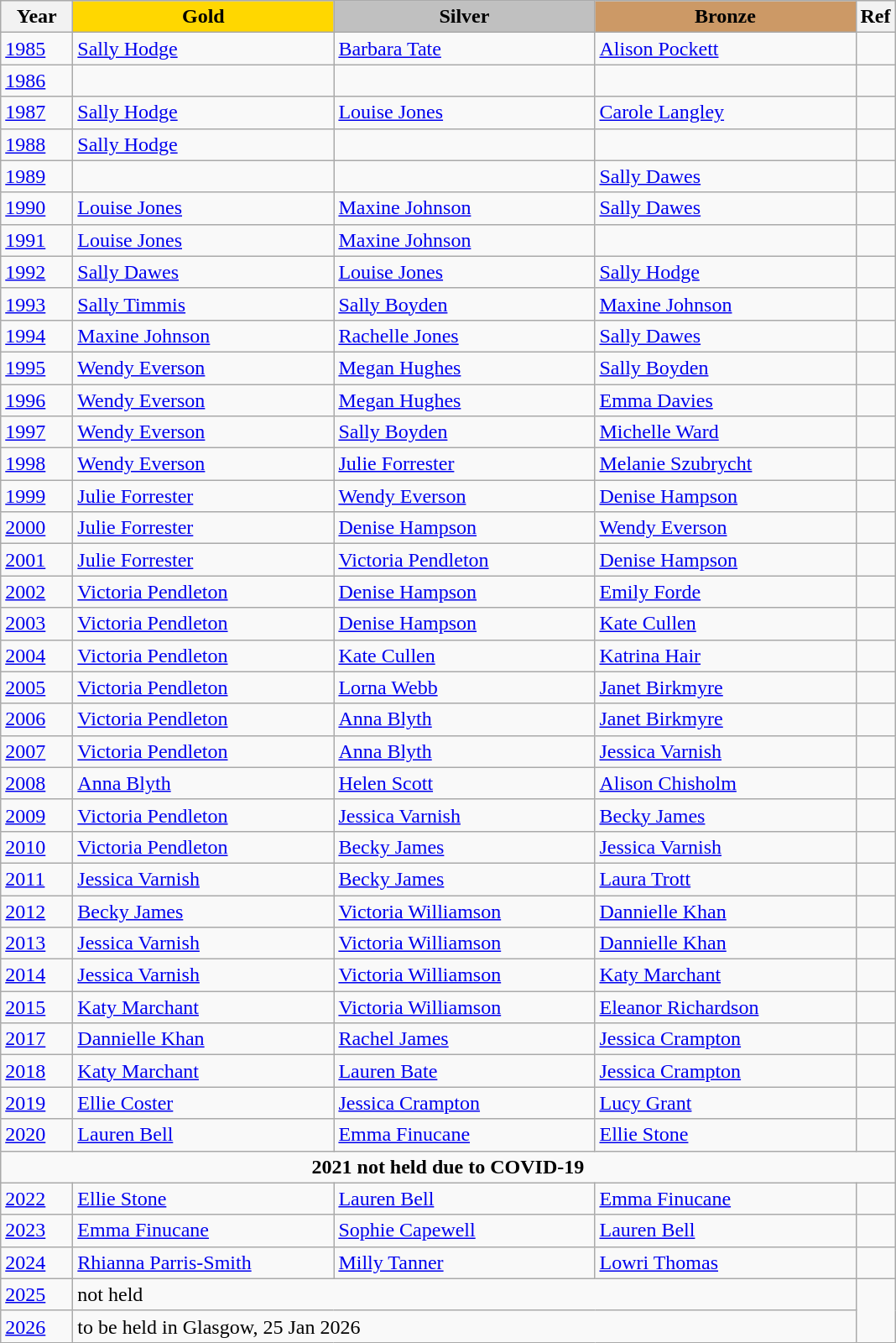<table class="wikitable" style="font-size: 100%">
<tr>
<th width=50>Year</th>
<th width=200 style="background-color: gold;">Gold</th>
<th width=200 style="background-color: silver;">Silver</th>
<th width=200 style="background-color: #cc9966;">Bronze</th>
<th width=20>Ref</th>
</tr>
<tr>
<td><a href='#'>1985</a></td>
<td><a href='#'>Sally Hodge</a></td>
<td><a href='#'>Barbara Tate</a></td>
<td><a href='#'>Alison Pockett</a></td>
<td></td>
</tr>
<tr>
<td><a href='#'>1986</a></td>
<td></td>
<td></td>
<td></td>
<td></td>
</tr>
<tr>
<td><a href='#'>1987</a></td>
<td><a href='#'>Sally Hodge</a></td>
<td><a href='#'>Louise Jones</a></td>
<td><a href='#'>Carole Langley</a></td>
<td></td>
</tr>
<tr>
<td><a href='#'>1988</a></td>
<td><a href='#'>Sally Hodge</a></td>
<td></td>
<td></td>
<td></td>
</tr>
<tr>
<td><a href='#'>1989</a></td>
<td></td>
<td></td>
<td><a href='#'>Sally Dawes</a></td>
<td></td>
</tr>
<tr>
<td><a href='#'>1990</a></td>
<td><a href='#'>Louise Jones</a></td>
<td><a href='#'>Maxine Johnson</a></td>
<td><a href='#'>Sally Dawes</a></td>
<td></td>
</tr>
<tr>
<td><a href='#'>1991</a></td>
<td><a href='#'>Louise Jones</a></td>
<td><a href='#'>Maxine Johnson</a></td>
<td></td>
<td></td>
</tr>
<tr>
<td><a href='#'>1992</a></td>
<td><a href='#'>Sally Dawes</a></td>
<td><a href='#'>Louise Jones</a></td>
<td><a href='#'>Sally Hodge</a></td>
<td></td>
</tr>
<tr>
<td><a href='#'>1993</a></td>
<td><a href='#'>Sally Timmis</a></td>
<td><a href='#'>Sally Boyden</a></td>
<td><a href='#'>Maxine Johnson</a></td>
<td></td>
</tr>
<tr>
<td><a href='#'>1994</a></td>
<td><a href='#'>Maxine Johnson</a></td>
<td><a href='#'>Rachelle Jones</a></td>
<td><a href='#'>Sally Dawes</a></td>
<td></td>
</tr>
<tr>
<td><a href='#'>1995</a></td>
<td><a href='#'>Wendy Everson</a></td>
<td><a href='#'>Megan Hughes</a></td>
<td><a href='#'>Sally Boyden</a></td>
<td></td>
</tr>
<tr>
<td><a href='#'>1996</a></td>
<td><a href='#'>Wendy Everson</a></td>
<td><a href='#'>Megan Hughes</a></td>
<td><a href='#'>Emma Davies</a></td>
<td></td>
</tr>
<tr>
<td><a href='#'>1997</a></td>
<td><a href='#'>Wendy Everson</a></td>
<td><a href='#'>Sally Boyden</a></td>
<td><a href='#'>Michelle Ward</a></td>
<td></td>
</tr>
<tr>
<td><a href='#'>1998</a></td>
<td><a href='#'>Wendy Everson</a></td>
<td><a href='#'>Julie Forrester</a></td>
<td><a href='#'>Melanie Szubrycht</a></td>
<td></td>
</tr>
<tr>
<td><a href='#'>1999</a></td>
<td><a href='#'>Julie Forrester</a></td>
<td><a href='#'>Wendy Everson</a></td>
<td><a href='#'>Denise Hampson</a></td>
<td></td>
</tr>
<tr>
<td><a href='#'>2000</a></td>
<td><a href='#'>Julie Forrester</a></td>
<td><a href='#'>Denise Hampson</a></td>
<td><a href='#'>Wendy Everson</a></td>
<td></td>
</tr>
<tr>
<td><a href='#'>2001</a></td>
<td><a href='#'>Julie Forrester</a></td>
<td><a href='#'>Victoria Pendleton</a></td>
<td><a href='#'>Denise Hampson</a></td>
<td></td>
</tr>
<tr>
<td><a href='#'>2002</a></td>
<td><a href='#'>Victoria Pendleton</a></td>
<td><a href='#'>Denise Hampson</a></td>
<td><a href='#'>Emily Forde</a></td>
<td></td>
</tr>
<tr>
<td><a href='#'>2003</a></td>
<td><a href='#'>Victoria Pendleton</a></td>
<td><a href='#'>Denise Hampson</a></td>
<td><a href='#'>Kate Cullen</a></td>
<td></td>
</tr>
<tr>
<td><a href='#'>2004</a></td>
<td><a href='#'>Victoria Pendleton</a></td>
<td><a href='#'>Kate Cullen</a></td>
<td><a href='#'>Katrina Hair</a></td>
<td></td>
</tr>
<tr>
<td><a href='#'>2005</a></td>
<td><a href='#'>Victoria Pendleton</a></td>
<td><a href='#'>Lorna Webb</a></td>
<td><a href='#'>Janet Birkmyre</a></td>
<td></td>
</tr>
<tr>
<td><a href='#'>2006</a></td>
<td><a href='#'>Victoria Pendleton</a></td>
<td><a href='#'>Anna Blyth</a></td>
<td><a href='#'>Janet Birkmyre</a></td>
<td></td>
</tr>
<tr>
<td><a href='#'>2007</a></td>
<td><a href='#'>Victoria Pendleton</a></td>
<td><a href='#'>Anna Blyth</a></td>
<td><a href='#'>Jessica Varnish</a></td>
<td></td>
</tr>
<tr>
<td><a href='#'>2008</a></td>
<td><a href='#'>Anna Blyth</a></td>
<td><a href='#'>Helen Scott</a></td>
<td><a href='#'>Alison Chisholm</a></td>
<td></td>
</tr>
<tr>
<td><a href='#'>2009</a></td>
<td><a href='#'>Victoria Pendleton</a></td>
<td><a href='#'>Jessica Varnish</a></td>
<td><a href='#'>Becky James</a></td>
<td></td>
</tr>
<tr>
<td><a href='#'>2010</a></td>
<td><a href='#'>Victoria Pendleton</a></td>
<td><a href='#'>Becky James</a></td>
<td><a href='#'>Jessica Varnish</a></td>
<td></td>
</tr>
<tr>
<td><a href='#'>2011</a></td>
<td><a href='#'>Jessica Varnish</a></td>
<td><a href='#'>Becky James</a></td>
<td><a href='#'>Laura Trott</a></td>
<td></td>
</tr>
<tr>
<td><a href='#'>2012</a></td>
<td><a href='#'>Becky James</a></td>
<td><a href='#'>Victoria Williamson</a></td>
<td><a href='#'>Dannielle Khan</a></td>
<td></td>
</tr>
<tr>
<td><a href='#'>2013</a></td>
<td><a href='#'>Jessica Varnish</a></td>
<td><a href='#'>Victoria Williamson</a></td>
<td><a href='#'>Dannielle Khan</a></td>
<td></td>
</tr>
<tr>
<td><a href='#'>2014</a></td>
<td><a href='#'>Jessica Varnish</a></td>
<td><a href='#'>Victoria Williamson</a></td>
<td><a href='#'>Katy Marchant</a></td>
<td></td>
</tr>
<tr>
<td><a href='#'>2015</a></td>
<td><a href='#'>Katy Marchant</a></td>
<td><a href='#'>Victoria Williamson</a></td>
<td><a href='#'>Eleanor Richardson</a></td>
<td></td>
</tr>
<tr>
<td><a href='#'>2017</a></td>
<td><a href='#'>Dannielle Khan</a></td>
<td><a href='#'>Rachel James</a></td>
<td><a href='#'>Jessica Crampton</a></td>
<td></td>
</tr>
<tr>
<td><a href='#'>2018</a></td>
<td><a href='#'>Katy Marchant</a></td>
<td><a href='#'>Lauren Bate</a></td>
<td><a href='#'>Jessica Crampton</a></td>
<td></td>
</tr>
<tr>
<td><a href='#'>2019</a></td>
<td><a href='#'>Ellie Coster</a></td>
<td><a href='#'>Jessica Crampton</a></td>
<td><a href='#'>Lucy Grant</a></td>
<td></td>
</tr>
<tr>
<td><a href='#'>2020</a></td>
<td><a href='#'>Lauren Bell</a></td>
<td><a href='#'>Emma Finucane</a></td>
<td><a href='#'>Ellie Stone</a></td>
<td></td>
</tr>
<tr>
<td colspan=5 align=center><strong>2021 not held due to COVID-19</strong></td>
</tr>
<tr>
<td><a href='#'>2022</a></td>
<td><a href='#'>Ellie Stone</a></td>
<td><a href='#'>Lauren Bell</a></td>
<td><a href='#'>Emma Finucane</a></td>
<td></td>
</tr>
<tr>
<td><a href='#'>2023</a></td>
<td><a href='#'>Emma Finucane</a></td>
<td><a href='#'>Sophie Capewell</a></td>
<td><a href='#'>Lauren Bell</a></td>
<td></td>
</tr>
<tr>
<td><a href='#'>2024</a></td>
<td><a href='#'>Rhianna Parris-Smith</a></td>
<td><a href='#'>Milly Tanner</a></td>
<td><a href='#'>Lowri Thomas</a></td>
<td></td>
</tr>
<tr>
<td><a href='#'>2025</a></td>
<td colspan=3>not held</td>
</tr>
<tr>
<td><a href='#'>2026</a></td>
<td colspan=3>to be held in Glasgow, 25 Jan 2026</td>
</tr>
</table>
